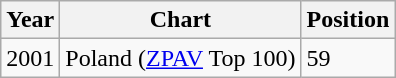<table class="wikitable">
<tr>
<th>Year</th>
<th>Chart</th>
<th>Position</th>
</tr>
<tr>
<td>2001</td>
<td>Poland (<a href='#'>ZPAV</a> Top 100)</td>
<td>59</td>
</tr>
</table>
